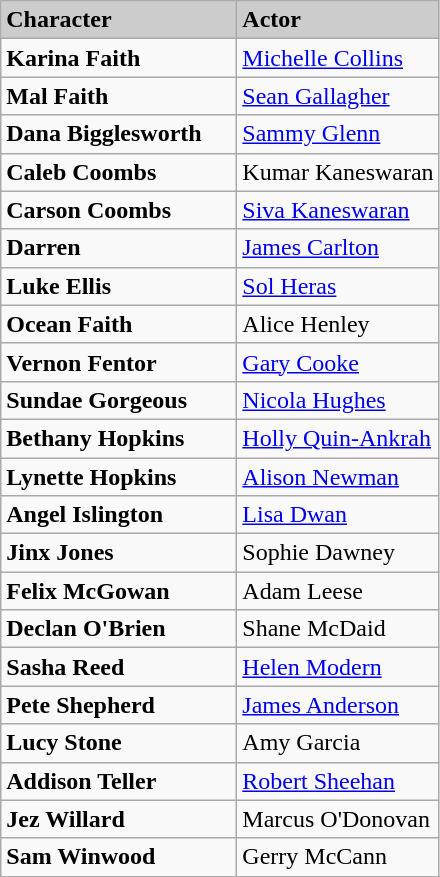<table class="wikitable">
<tr bgcolor="#CCCCCC">
<td width="150"><strong>Character</strong></td>
<td><strong>Actor</strong></td>
</tr>
<tr>
<td><strong>Karina Faith</strong></td>
<td><a href='#'>Michelle Collins</a></td>
</tr>
<tr>
<td><strong>Mal Faith</strong></td>
<td><a href='#'>Sean Gallagher</a></td>
</tr>
<tr>
<td><strong>Dana Bigglesworth</strong></td>
<td><a href='#'>Sammy Glenn</a></td>
</tr>
<tr>
<td><strong>Caleb Coombs</strong></td>
<td>Kumar Kaneswaran <br></td>
</tr>
<tr>
<td><strong>Carson Coombs</strong></td>
<td><a href='#'>Siva Kaneswaran</a> <br></td>
</tr>
<tr>
<td><strong>Darren</strong></td>
<td><a href='#'>James Carlton</a></td>
</tr>
<tr>
<td><strong>Luke Ellis</strong></td>
<td><a href='#'>Sol Heras</a></td>
</tr>
<tr>
<td><strong>Ocean Faith</strong></td>
<td>Alice Henley</td>
</tr>
<tr>
<td><strong>Vernon Fentor</strong></td>
<td><a href='#'>Gary Cooke</a></td>
</tr>
<tr>
<td><strong>Sundae Gorgeous</strong></td>
<td><a href='#'>Nicola Hughes</a></td>
</tr>
<tr>
<td><strong>Bethany Hopkins</strong></td>
<td><a href='#'>Holly Quin-Ankrah</a></td>
</tr>
<tr>
<td><strong>Lynette Hopkins</strong></td>
<td><a href='#'>Alison Newman</a></td>
</tr>
<tr>
<td><strong>Angel Islington</strong></td>
<td><a href='#'>Lisa Dwan</a></td>
</tr>
<tr>
<td><strong>Jinx Jones</strong></td>
<td>Sophie Dawney</td>
</tr>
<tr>
<td><strong>Felix McGowan</strong></td>
<td>Adam Leese</td>
</tr>
<tr>
<td><strong>Declan O'Brien</strong></td>
<td>Shane McDaid</td>
</tr>
<tr>
<td><strong>Sasha Reed</strong></td>
<td><a href='#'>Helen Modern</a></td>
</tr>
<tr>
<td><strong>Pete Shepherd</strong></td>
<td><a href='#'>James Anderson</a></td>
</tr>
<tr>
<td><strong>Lucy Stone</strong></td>
<td>Amy Garcia</td>
</tr>
<tr>
<td><strong>Addison Teller</strong></td>
<td><a href='#'>Robert Sheehan</a></td>
</tr>
<tr>
<td><strong>Jez Willard</strong></td>
<td>Marcus O'Donovan</td>
</tr>
<tr>
<td><strong>Sam Winwood</strong></td>
<td>Gerry McCann</td>
</tr>
<tr>
</tr>
</table>
